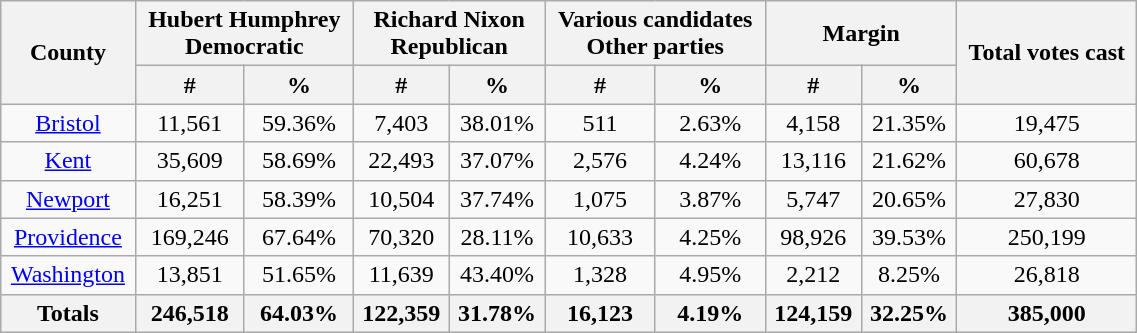<table width="60%"  class="wikitable sortable" style="text-align:center">
<tr>
<th style="text-align:center;" rowspan="2">County</th>
<th style="text-align:center;" colspan="2">Hubert Humphrey<br>Democratic</th>
<th style="text-align:center;" colspan="2">Richard Nixon<br>Republican</th>
<th style="text-align:center;" colspan="2">Various candidates<br>Other parties</th>
<th style="text-align:center;" colspan="2">Margin</th>
<th style="text-align:center;" rowspan="2">Total votes cast</th>
</tr>
<tr>
<th style="text-align:center;" data-sort-type="number">#</th>
<th style="text-align:center;" data-sort-type="number">%</th>
<th style="text-align:center;" data-sort-type="number">#</th>
<th style="text-align:center;" data-sort-type="number">%</th>
<th style="text-align:center;" data-sort-type="number">#</th>
<th style="text-align:center;" data-sort-type="number">%</th>
<th style="text-align:center;" data-sort-type="number">#</th>
<th style="text-align:center;" data-sort-type="number">%</th>
</tr>
<tr style="text-align:center;">
<td><a href='#'>Bristol</a></td>
<td>11,561</td>
<td>59.36%</td>
<td>7,403</td>
<td>38.01%</td>
<td>511</td>
<td>2.63%</td>
<td>4,158</td>
<td>21.35%</td>
<td>19,475</td>
</tr>
<tr style="text-align:center;">
<td><a href='#'>Kent</a></td>
<td>35,609</td>
<td>58.69%</td>
<td>22,493</td>
<td>37.07%</td>
<td>2,576</td>
<td>4.24%</td>
<td>13,116</td>
<td>21.62%</td>
<td>60,678</td>
</tr>
<tr style="text-align:center;">
<td><a href='#'>Newport</a></td>
<td>16,251</td>
<td>58.39%</td>
<td>10,504</td>
<td>37.74%</td>
<td>1,075</td>
<td>3.87%</td>
<td>5,747</td>
<td>20.65%</td>
<td>27,830</td>
</tr>
<tr style="text-align:center;">
<td><a href='#'>Providence</a></td>
<td>169,246</td>
<td>67.64%</td>
<td>70,320</td>
<td>28.11%</td>
<td>10,633</td>
<td>4.25%</td>
<td>98,926</td>
<td>39.53%</td>
<td>250,199</td>
</tr>
<tr style="text-align:center;">
<td><a href='#'>Washington</a></td>
<td>13,851</td>
<td>51.65%</td>
<td>11,639</td>
<td>43.40%</td>
<td>1,328</td>
<td>4.95%</td>
<td>2,212</td>
<td>8.25%</td>
<td>26,818</td>
</tr>
<tr>
<th>Totals</th>
<th>246,518</th>
<th>64.03%</th>
<th>122,359</th>
<th>31.78%</th>
<th>16,123</th>
<th>4.19%</th>
<th>124,159</th>
<th>32.25%</th>
<th>385,000</th>
</tr>
</table>
